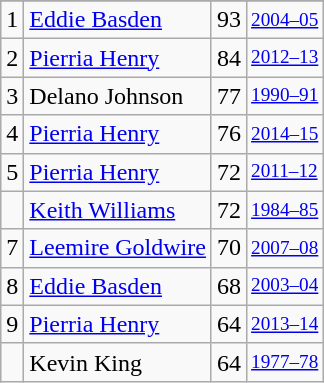<table class="wikitable">
<tr>
</tr>
<tr>
<td>1</td>
<td><a href='#'>Eddie Basden</a></td>
<td>93</td>
<td style="font-size:80%;"><a href='#'>2004–05</a></td>
</tr>
<tr>
<td>2</td>
<td><a href='#'>Pierria Henry</a></td>
<td>84</td>
<td style="font-size:80%;"><a href='#'>2012–13</a></td>
</tr>
<tr>
<td>3</td>
<td>Delano Johnson</td>
<td>77</td>
<td style="font-size:80%;"><a href='#'>1990–91</a></td>
</tr>
<tr>
<td>4</td>
<td><a href='#'>Pierria Henry</a></td>
<td>76</td>
<td style="font-size:80%;"><a href='#'>2014–15</a></td>
</tr>
<tr>
<td>5</td>
<td><a href='#'>Pierria Henry</a></td>
<td>72</td>
<td style="font-size:80%;"><a href='#'>2011–12</a></td>
</tr>
<tr>
<td></td>
<td><a href='#'>Keith Williams</a></td>
<td>72</td>
<td style="font-size:80%;"><a href='#'>1984–85</a></td>
</tr>
<tr>
<td>7</td>
<td><a href='#'>Leemire Goldwire</a></td>
<td>70</td>
<td style="font-size:80%;"><a href='#'>2007–08</a></td>
</tr>
<tr>
<td>8</td>
<td><a href='#'>Eddie Basden</a></td>
<td>68</td>
<td style="font-size:80%;"><a href='#'>2003–04</a></td>
</tr>
<tr>
<td>9</td>
<td><a href='#'>Pierria Henry</a></td>
<td>64</td>
<td style="font-size:80%;"><a href='#'>2013–14</a></td>
</tr>
<tr>
<td></td>
<td>Kevin King</td>
<td>64</td>
<td style="font-size:80%;"><a href='#'>1977–78</a></td>
</tr>
</table>
